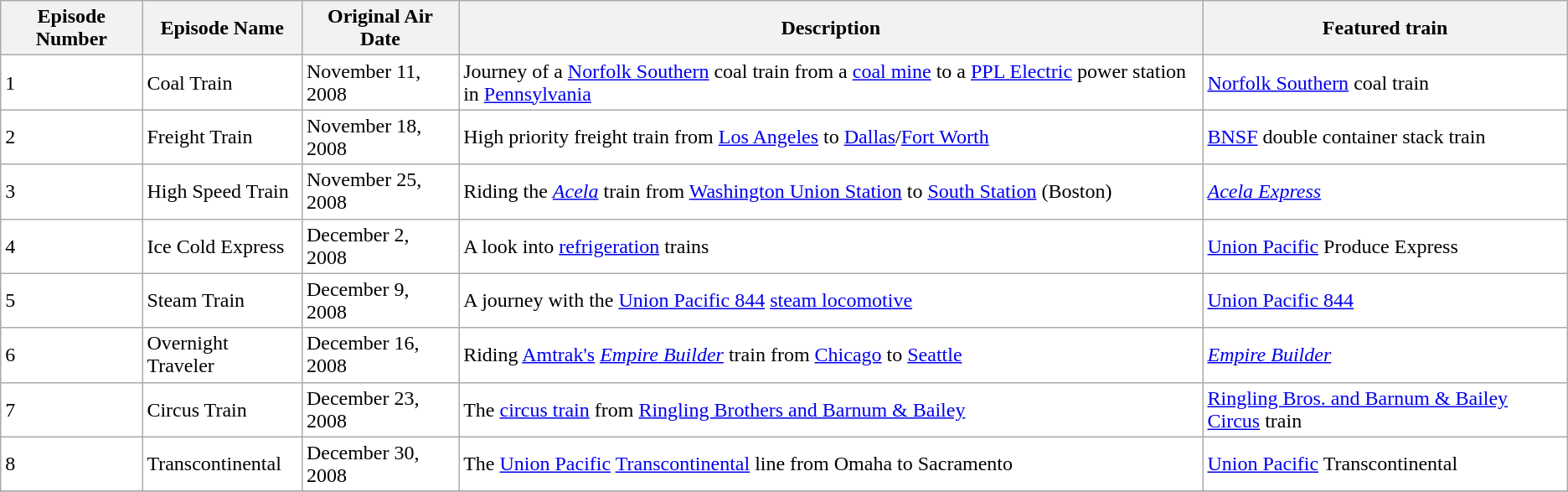<table class="wikitable">
<tr>
<th>Episode Number</th>
<th>Episode Name</th>
<th>Original Air Date</th>
<th>Description</th>
<th>Featured train</th>
</tr>
<tr>
<td style="background:white ">1</td>
<td style="background:white ">Coal Train</td>
<td style="background:white ">November 11, 2008</td>
<td style="background:white ">Journey of a <a href='#'>Norfolk Southern</a> coal train from a <a href='#'>coal mine</a> to a <a href='#'>PPL Electric</a> power station in <a href='#'>Pennsylvania</a></td>
<td style="background:white "><a href='#'>Norfolk Southern</a> coal train</td>
</tr>
<tr>
<td style="background:white ">2</td>
<td style="background:white ">Freight Train</td>
<td style="background:white ">November 18, 2008</td>
<td style="background:white ">High priority freight train from <a href='#'>Los Angeles</a> to <a href='#'>Dallas</a>/<a href='#'>Fort Worth</a></td>
<td style="background:white "><a href='#'>BNSF</a> double container stack train</td>
</tr>
<tr>
<td style="background:white ">3</td>
<td style="background:white ">High Speed Train</td>
<td style="background:white ">November 25, 2008</td>
<td style="background:white ">Riding the <em><a href='#'>Acela</a></em> train from <a href='#'>Washington Union Station</a> to <a href='#'>South Station</a> (Boston)</td>
<td style="background:white "><em><a href='#'>Acela Express</a></em></td>
</tr>
<tr>
<td style="background:white ">4</td>
<td style="background:white ">Ice Cold Express</td>
<td style="background:white ">December 2, 2008</td>
<td style="background:white ">A look into <a href='#'>refrigeration</a> trains</td>
<td style="background:white "><a href='#'>Union Pacific</a> Produce Express</td>
</tr>
<tr>
<td style="background:white ">5</td>
<td style="background:white ">Steam Train</td>
<td style="background:white ">December 9, 2008</td>
<td style="background:white ">A journey with the <a href='#'>Union Pacific 844</a> <a href='#'>steam locomotive</a></td>
<td style="background:white "><a href='#'>Union Pacific 844</a></td>
</tr>
<tr>
<td style="background:white ">6</td>
<td style="background:white ">Overnight Traveler</td>
<td style="background:white ">December 16, 2008</td>
<td style="background:white ">Riding <a href='#'>Amtrak's</a> <em><a href='#'>Empire Builder</a></em> train from <a href='#'>Chicago</a> to <a href='#'>Seattle</a></td>
<td style="background:white "><em><a href='#'>Empire Builder</a></em></td>
</tr>
<tr>
<td style="background:white ">7</td>
<td style="background:white ">Circus Train</td>
<td style="background:white ">December 23, 2008</td>
<td style="background:white ">The <a href='#'>circus train</a> from <a href='#'>Ringling Brothers and Barnum & Bailey</a></td>
<td style="background:white "><a href='#'>Ringling Bros. and Barnum & Bailey Circus</a> train</td>
</tr>
<tr>
<td style="background:white ">8</td>
<td style="background:white ">Transcontinental</td>
<td style="background:white ">December 30, 2008</td>
<td style="background:white ">The <a href='#'>Union Pacific</a> <a href='#'>Transcontinental</a> line from Omaha to Sacramento</td>
<td style="background:white "><a href='#'>Union Pacific</a> Transcontinental</td>
</tr>
<tr>
</tr>
</table>
